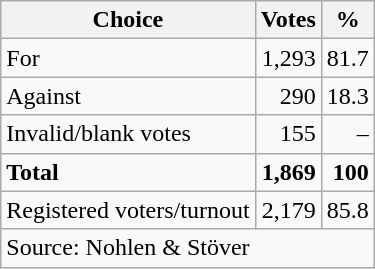<table class=wikitable style=text-align:right>
<tr>
<th>Choice</th>
<th>Votes</th>
<th>%</th>
</tr>
<tr>
<td align=left>For</td>
<td>1,293</td>
<td>81.7</td>
</tr>
<tr>
<td align=left>Against</td>
<td>290</td>
<td>18.3</td>
</tr>
<tr>
<td align=left>Invalid/blank votes</td>
<td>155</td>
<td>–</td>
</tr>
<tr>
<td align=left><strong>Total</strong></td>
<td><strong>1,869</strong></td>
<td><strong>100</strong></td>
</tr>
<tr>
<td align=left>Registered voters/turnout</td>
<td>2,179</td>
<td>85.8</td>
</tr>
<tr>
<td align=left colspan=3>Source: Nohlen & Stöver</td>
</tr>
</table>
